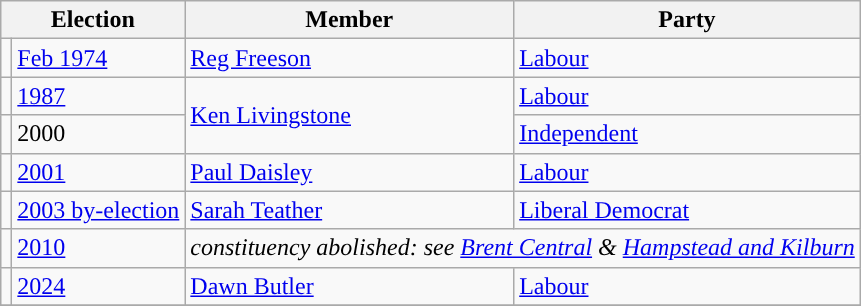<table class="wikitable">
<tr>
<th colspan="2">Election</th>
<th>Member </th>
<th>Party</th>
</tr>
<tr>
<td style="color:inherit;background-color: "></td>
<td><a href='#'>Feb 1974</a></td>
<td><a href='#'>Reg Freeson</a></td>
<td><a href='#'>Labour</a></td>
</tr>
<tr>
<td style="color:inherit;background-color: "></td>
<td><a href='#'>1987</a></td>
<td rowspan="2"><a href='#'>Ken Livingstone</a></td>
<td><a href='#'>Labour</a></td>
</tr>
<tr>
<td style="color:inherit;background-color: "></td>
<td>2000</td>
<td><a href='#'>Independent</a></td>
</tr>
<tr>
<td style="color:inherit;background-color: "></td>
<td><a href='#'>2001</a></td>
<td><a href='#'>Paul Daisley</a></td>
<td><a href='#'>Labour</a></td>
</tr>
<tr>
<td style="color:inherit;background-color: "></td>
<td><a href='#'>2003 by-election</a></td>
<td><a href='#'>Sarah Teather</a></td>
<td><a href='#'>Liberal Democrat</a></td>
</tr>
<tr>
<td></td>
<td><a href='#'>2010</a></td>
<td colspan="2"><em>constituency abolished: see <a href='#'>Brent Central</a> & <a href='#'>Hampstead and Kilburn</a></em></td>
</tr>
<tr>
<td style="color:inherit;background-color: "></td>
<td><a href='#'>2024</a></td>
<td><a href='#'>Dawn Butler</a></td>
<td><a href='#'>Labour</a></td>
</tr>
<tr>
</tr>
</table>
